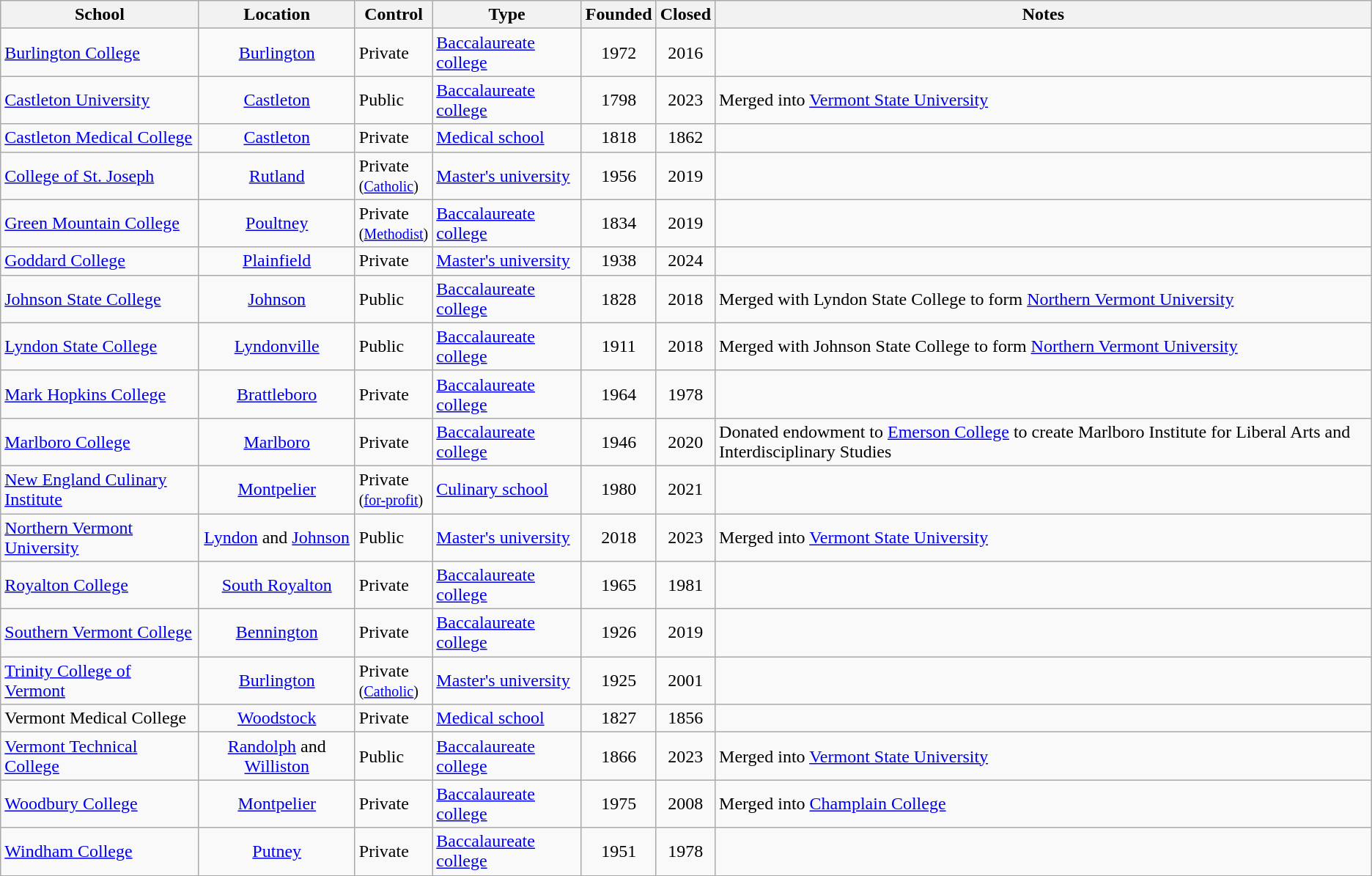<table class="wikitable sortable">
<tr>
<th>School</th>
<th>Location</th>
<th>Control</th>
<th>Type</th>
<th>Founded</th>
<th>Closed</th>
<th>Notes</th>
</tr>
<tr>
<td><a href='#'>Burlington College</a></td>
<td align="center"><a href='#'>Burlington</a></td>
<td>Private</td>
<td><a href='#'>Baccalaureate college</a></td>
<td align="center">1972</td>
<td align="center">2016</td>
<td></td>
</tr>
<tr>
<td><a href='#'>Castleton University</a></td>
<td align="center"><a href='#'>Castleton</a></td>
<td>Public</td>
<td><a href='#'>Baccalaureate college</a></td>
<td align="center">1798</td>
<td align="center">2023</td>
<td>Merged into <a href='#'>Vermont State University</a></td>
</tr>
<tr>
<td><a href='#'>Castleton Medical College</a></td>
<td align="center"><a href='#'>Castleton</a></td>
<td>Private</td>
<td><a href='#'>Medical school</a></td>
<td align="center">1818</td>
<td align="center">1862</td>
<td></td>
</tr>
<tr>
<td><a href='#'>College of St. Joseph</a></td>
<td align="center"><a href='#'>Rutland</a></td>
<td>Private<br><small>(<a href='#'>Catholic</a>)</small></td>
<td><a href='#'>Master's university</a></td>
<td align="center">1956</td>
<td align="center">2019</td>
</tr>
<tr>
<td><a href='#'>Green Mountain College</a></td>
<td align="center"><a href='#'>Poultney</a></td>
<td>Private<br><small>(<a href='#'>Methodist</a>)</small></td>
<td><a href='#'>Baccalaureate college</a></td>
<td align="center">1834</td>
<td align="center">2019</td>
<td></td>
</tr>
<tr>
<td><a href='#'>Goddard College</a></td>
<td align="center"><a href='#'>Plainfield</a></td>
<td>Private</td>
<td><a href='#'>Master's university</a></td>
<td align="center">1938</td>
<td align="center">2024</td>
<td></td>
</tr>
<tr>
<td><a href='#'>Johnson State College</a></td>
<td align="center"><a href='#'>Johnson</a></td>
<td>Public</td>
<td><a href='#'>Baccalaureate college</a></td>
<td align="center">1828</td>
<td align="center">2018</td>
<td>Merged with Lyndon State College to form <a href='#'>Northern Vermont University</a></td>
</tr>
<tr>
<td><a href='#'>Lyndon State College</a></td>
<td align="center"><a href='#'>Lyndonville</a></td>
<td>Public</td>
<td><a href='#'>Baccalaureate college</a></td>
<td align="center">1911</td>
<td align="center">2018</td>
<td>Merged with Johnson State College to form <a href='#'>Northern Vermont University</a></td>
</tr>
<tr>
<td><a href='#'>Mark Hopkins College</a></td>
<td align="center"><a href='#'>Brattleboro</a></td>
<td>Private</td>
<td><a href='#'>Baccalaureate college</a></td>
<td align="center">1964</td>
<td align="center">1978</td>
<td></td>
</tr>
<tr>
<td><a href='#'>Marlboro College</a></td>
<td align="center"><a href='#'>Marlboro</a></td>
<td>Private</td>
<td><a href='#'>Baccalaureate college</a></td>
<td align="center">1946</td>
<td align="center">2020</td>
<td>Donated endowment to <a href='#'>Emerson College</a> to create Marlboro Institute for Liberal Arts and Interdisciplinary Studies</td>
</tr>
<tr>
<td><a href='#'>New England Culinary Institute</a></td>
<td align="center"><a href='#'>Montpelier</a></td>
<td>Private<br><small>(<a href='#'>for-profit</a>)</small></td>
<td><a href='#'>Culinary school</a></td>
<td align="center">1980</td>
<td align="center">2021</td>
<td></td>
</tr>
<tr>
<td><a href='#'>Northern Vermont University</a></td>
<td align="center"><a href='#'>Lyndon</a> and <a href='#'>Johnson</a></td>
<td>Public</td>
<td><a href='#'>Master's university</a></td>
<td align="center">2018</td>
<td align="center">2023</td>
<td>Merged into <a href='#'>Vermont State University</a></td>
</tr>
<tr>
<td><a href='#'>Royalton College</a></td>
<td align="center"><a href='#'>South Royalton</a></td>
<td>Private</td>
<td><a href='#'>Baccalaureate college</a></td>
<td align="center">1965</td>
<td align="center">1981</td>
<td></td>
</tr>
<tr>
<td><a href='#'>Southern Vermont College</a></td>
<td align="center"><a href='#'>Bennington</a></td>
<td>Private</td>
<td><a href='#'>Baccalaureate college</a></td>
<td align="center">1926</td>
<td align="center">2019</td>
</tr>
<tr>
<td><a href='#'>Trinity College of Vermont</a></td>
<td align="center"><a href='#'>Burlington</a></td>
<td>Private<br><small>(<a href='#'>Catholic</a>)</small></td>
<td><a href='#'>Master's university</a></td>
<td align="center">1925</td>
<td align="center">2001</td>
<td></td>
</tr>
<tr>
<td>Vermont Medical College</td>
<td align="center"><a href='#'>Woodstock</a></td>
<td>Private</td>
<td><a href='#'>Medical school</a></td>
<td align="center">1827</td>
<td align="center">1856</td>
<td></td>
</tr>
<tr>
<td><a href='#'>Vermont Technical College</a></td>
<td align="center"><a href='#'>Randolph</a> and <a href='#'>Williston</a></td>
<td>Public</td>
<td><a href='#'>Baccalaureate college</a></td>
<td align="center">1866</td>
<td align="center">2023</td>
<td>Merged into <a href='#'>Vermont State University</a></td>
</tr>
<tr>
<td><a href='#'>Woodbury College</a></td>
<td align="center"><a href='#'>Montpelier</a></td>
<td>Private</td>
<td><a href='#'>Baccalaureate college</a></td>
<td align="center">1975</td>
<td align="center">2008</td>
<td>Merged into <a href='#'>Champlain College</a></td>
</tr>
<tr>
<td><a href='#'>Windham College</a></td>
<td align="center"><a href='#'>Putney</a></td>
<td>Private</td>
<td><a href='#'>Baccalaureate college</a></td>
<td align="center">1951</td>
<td align="center">1978</td>
<td></td>
</tr>
</table>
